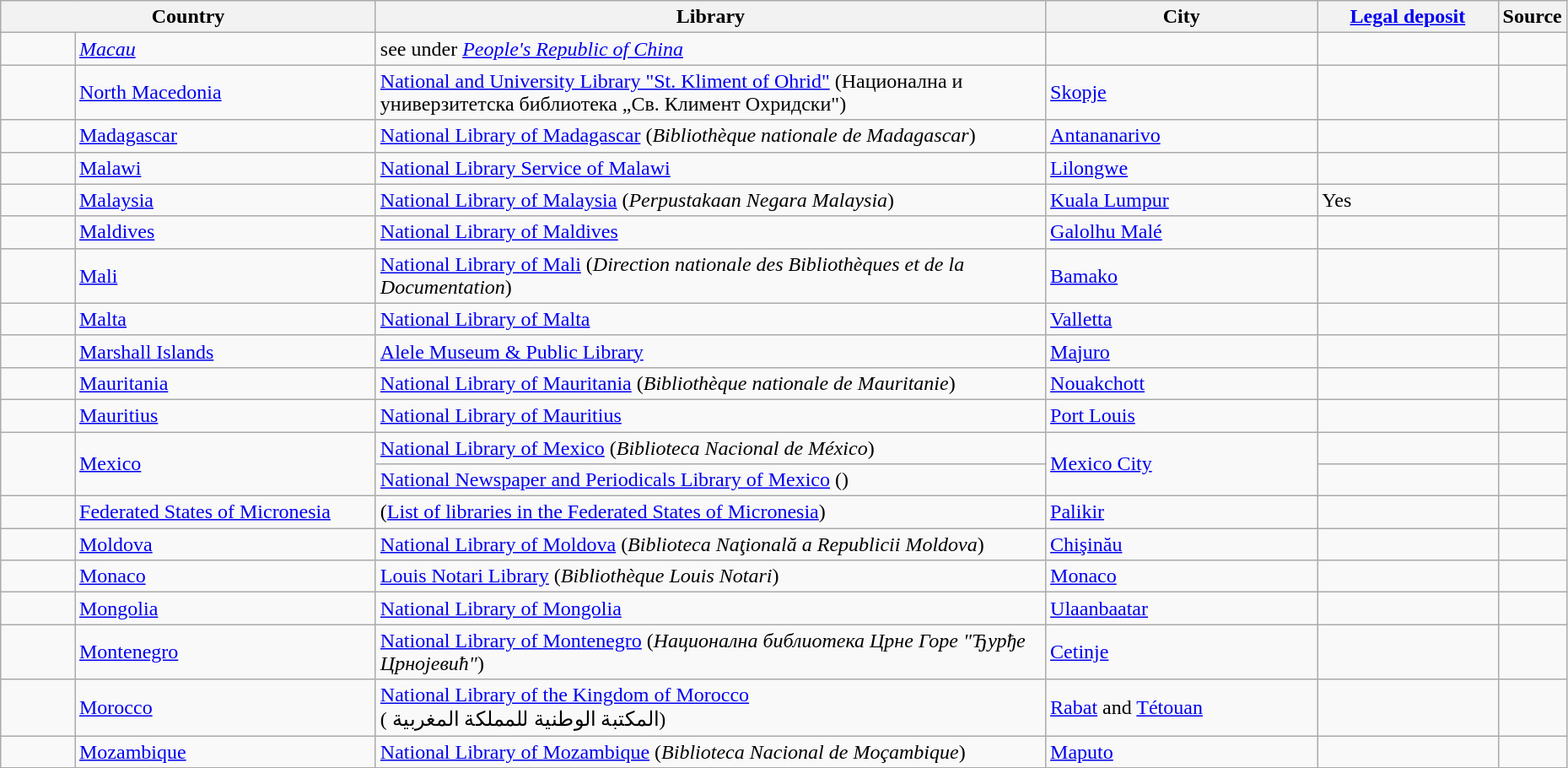<table class="wikitable" style="width:98%">
<tr>
<th colspan=2 style="width:25%">Country</th>
<th style="width:45%">Library</th>
<th style="width:18%">City</th>
<th style="width:12%"><a href='#'>Legal deposit</a></th>
<th style="width:12%">Source</th>
</tr>
<tr>
<td style="width:5%"></td>
<td><em><a href='#'>Macau</a></em></td>
<td> see under <em><a href='#'>People's Republic of China</a></em></td>
<td></td>
<td></td>
<td></td>
</tr>
<tr>
<td style="width:5%"></td>
<td><a href='#'>North Macedonia</a></td>
<td><a href='#'>National and University Library "St. Kliment of Ohrid"</a> (Национална и универзитетска библиотека „Св. Климент Охридски")</td>
<td><a href='#'>Skopje</a></td>
<td></td>
<td align="right"></td>
</tr>
<tr>
<td></td>
<td><a href='#'>Madagascar</a></td>
<td><a href='#'>National Library of Madagascar</a> (<em>Bibliothèque nationale de Madagascar</em>)</td>
<td><a href='#'>Antananarivo</a></td>
<td></td>
<td align="right"></td>
</tr>
<tr>
<td></td>
<td><a href='#'>Malawi</a></td>
<td><a href='#'>National Library Service of Malawi</a></td>
<td><a href='#'>Lilongwe</a></td>
<td></td>
<td align="right"></td>
</tr>
<tr>
<td></td>
<td><a href='#'>Malaysia</a></td>
<td><a href='#'>National Library of Malaysia</a> (<em>Perpustakaan Negara Malaysia</em>)</td>
<td><a href='#'>Kuala Lumpur</a></td>
<td>Yes</td>
<td align="right"></td>
</tr>
<tr>
<td></td>
<td><a href='#'>Maldives</a></td>
<td><a href='#'>National Library of Maldives</a></td>
<td><a href='#'>Galolhu Malé</a></td>
<td></td>
<td align="right"></td>
</tr>
<tr>
<td></td>
<td><a href='#'>Mali</a></td>
<td><a href='#'>National Library of Mali</a> (<em>Direction nationale des Bibliothèques et de la Documentation</em>)</td>
<td><a href='#'>Bamako</a></td>
<td></td>
<td align="right"></td>
</tr>
<tr>
<td></td>
<td><a href='#'>Malta</a></td>
<td><a href='#'>National Library of Malta</a></td>
<td><a href='#'>Valletta</a></td>
<td></td>
<td align="right"></td>
</tr>
<tr>
<td></td>
<td><a href='#'>Marshall Islands</a></td>
<td><a href='#'>Alele Museum & Public Library</a></td>
<td><a href='#'>Majuro</a></td>
<td></td>
<td align="right"></td>
</tr>
<tr>
<td></td>
<td><a href='#'>Mauritania</a></td>
<td><a href='#'>National Library of Mauritania</a> (<em>Bibliothèque nationale de Mauritanie</em>)</td>
<td><a href='#'>Nouakchott</a></td>
<td></td>
<td align="right"></td>
</tr>
<tr>
<td></td>
<td><a href='#'>Mauritius</a></td>
<td><a href='#'>National Library of Mauritius</a></td>
<td><a href='#'>Port Louis</a></td>
<td></td>
<td align="right"></td>
</tr>
<tr>
<td rowspan=2></td>
<td rowspan=2><a href='#'>Mexico</a></td>
<td><a href='#'>National Library of Mexico</a> (<em>Biblioteca Nacional de México</em>)</td>
<td rowspan=2><a href='#'>Mexico City</a></td>
<td></td>
<td align="right"></td>
</tr>
<tr>
<td><a href='#'>National Newspaper and Periodicals Library of Mexico</a> ()</td>
<td></td>
<td align="right"></td>
</tr>
<tr>
<td></td>
<td><a href='#'>Federated States of Micronesia</a></td>
<td>(<a href='#'>List of libraries in the Federated States of Micronesia</a>)</td>
<td><a href='#'>Palikir</a></td>
<td></td>
<td align="right"></td>
</tr>
<tr>
<td></td>
<td><a href='#'>Moldova</a></td>
<td><a href='#'>National Library of Moldova</a> (<em>Biblioteca Naţională a Republicii Moldova</em>)</td>
<td><a href='#'>Chişinău</a></td>
<td></td>
<td align="right"></td>
</tr>
<tr>
<td></td>
<td><a href='#'>Monaco</a></td>
<td><a href='#'>Louis Notari Library</a> (<em>Bibliothèque Louis Notari</em>)</td>
<td><a href='#'>Monaco</a></td>
<td></td>
<td align="right"></td>
</tr>
<tr>
<td></td>
<td><a href='#'>Mongolia</a></td>
<td><a href='#'>National Library of Mongolia</a></td>
<td><a href='#'>Ulaanbaatar</a></td>
<td></td>
<td align="right"></td>
</tr>
<tr>
<td></td>
<td><a href='#'>Montenegro</a></td>
<td><a href='#'>National Library of Montenegro</a> (<em>Национална библиотека Црне Горе "Ђурђе Црнојевић"</em>)</td>
<td><a href='#'>Cetinje</a></td>
<td></td>
<td align="right"></td>
</tr>
<tr>
<td></td>
<td><a href='#'>Morocco</a></td>
<td><a href='#'>National Library of the Kingdom of Morocco</a> <br>( المكتبة الوطنية للمملكة المغربية)</td>
<td><a href='#'>Rabat</a> and <a href='#'>Tétouan</a></td>
<td></td>
<td align="right"></td>
</tr>
<tr>
<td></td>
<td><a href='#'>Mozambique</a></td>
<td><a href='#'>National Library of Mozambique</a> (<em>Biblioteca Nacional de Moçambique</em>)</td>
<td><a href='#'>Maputo</a></td>
<td></td>
<td align="right"></td>
</tr>
</table>
